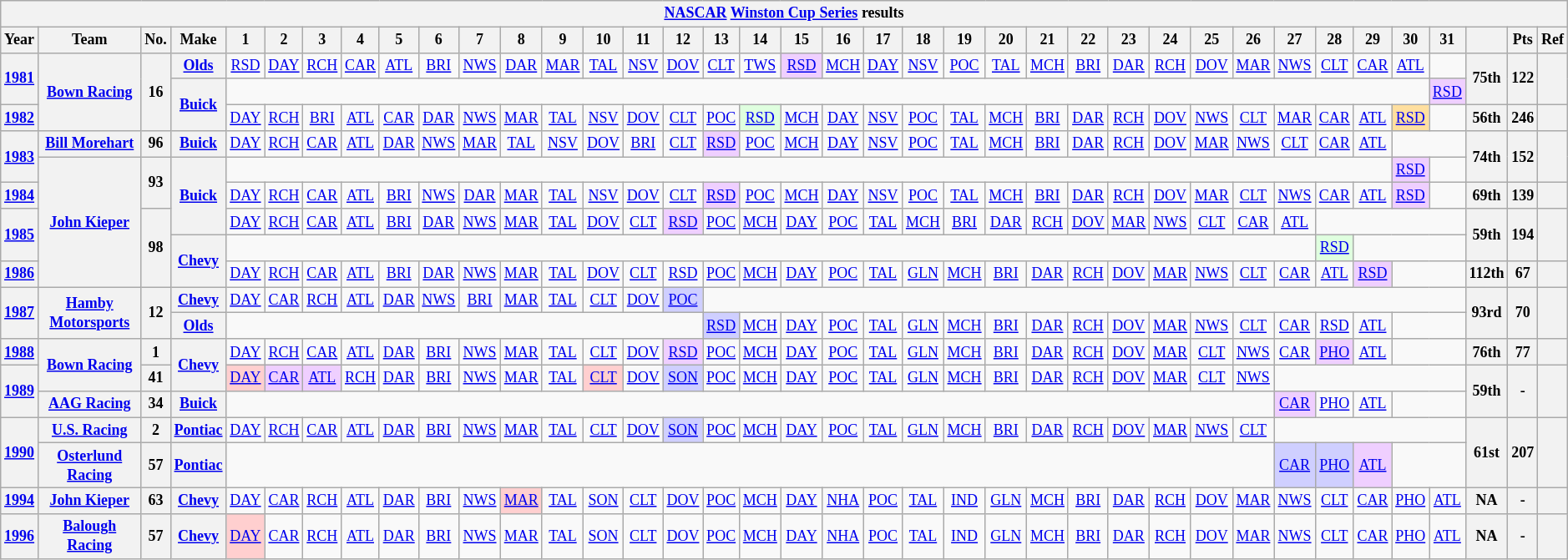<table class="wikitable" style="text-align:center; font-size:75%">
<tr>
<th colspan=42><a href='#'>NASCAR</a> <a href='#'>Winston Cup Series</a> results</th>
</tr>
<tr>
<th>Year</th>
<th>Team</th>
<th>No.</th>
<th>Make</th>
<th>1</th>
<th>2</th>
<th>3</th>
<th>4</th>
<th>5</th>
<th>6</th>
<th>7</th>
<th>8</th>
<th>9</th>
<th>10</th>
<th>11</th>
<th>12</th>
<th>13</th>
<th>14</th>
<th>15</th>
<th>16</th>
<th>17</th>
<th>18</th>
<th>19</th>
<th>20</th>
<th>21</th>
<th>22</th>
<th>23</th>
<th>24</th>
<th>25</th>
<th>26</th>
<th>27</th>
<th>28</th>
<th>29</th>
<th>30</th>
<th>31</th>
<th></th>
<th>Pts</th>
<th>Ref</th>
</tr>
<tr>
<th rowspan=2><a href='#'>1981</a></th>
<th rowspan=3><a href='#'>Bown Racing</a></th>
<th rowspan=3>16</th>
<th><a href='#'>Olds</a></th>
<td><a href='#'>RSD</a></td>
<td><a href='#'>DAY</a></td>
<td><a href='#'>RCH</a></td>
<td><a href='#'>CAR</a></td>
<td><a href='#'>ATL</a></td>
<td><a href='#'>BRI</a></td>
<td><a href='#'>NWS</a></td>
<td><a href='#'>DAR</a></td>
<td><a href='#'>MAR</a></td>
<td><a href='#'>TAL</a></td>
<td><a href='#'>NSV</a></td>
<td><a href='#'>DOV</a></td>
<td><a href='#'>CLT</a></td>
<td><a href='#'>TWS</a></td>
<td style="background:#EFCFFF;"><a href='#'>RSD</a><br></td>
<td><a href='#'>MCH</a></td>
<td><a href='#'>DAY</a></td>
<td><a href='#'>NSV</a></td>
<td><a href='#'>POC</a></td>
<td><a href='#'>TAL</a></td>
<td><a href='#'>MCH</a></td>
<td><a href='#'>BRI</a></td>
<td><a href='#'>DAR</a></td>
<td><a href='#'>RCH</a></td>
<td><a href='#'>DOV</a></td>
<td><a href='#'>MAR</a></td>
<td><a href='#'>NWS</a></td>
<td><a href='#'>CLT</a></td>
<td><a href='#'>CAR</a></td>
<td><a href='#'>ATL</a></td>
<td></td>
<th rowspan=2>75th</th>
<th rowspan=2>122</th>
<th rowspan=2></th>
</tr>
<tr>
<th rowspan=2><a href='#'>Buick</a></th>
<td colspan=30></td>
<td style="background:#EFCFFF;"><a href='#'>RSD</a><br></td>
</tr>
<tr>
<th><a href='#'>1982</a></th>
<td><a href='#'>DAY</a></td>
<td><a href='#'>RCH</a></td>
<td><a href='#'>BRI</a></td>
<td><a href='#'>ATL</a></td>
<td><a href='#'>CAR</a></td>
<td><a href='#'>DAR</a></td>
<td><a href='#'>NWS</a></td>
<td><a href='#'>MAR</a></td>
<td><a href='#'>TAL</a></td>
<td><a href='#'>NSV</a></td>
<td><a href='#'>DOV</a></td>
<td><a href='#'>CLT</a></td>
<td><a href='#'>POC</a></td>
<td style="background:#DFFFDF;"><a href='#'>RSD</a><br></td>
<td><a href='#'>MCH</a></td>
<td><a href='#'>DAY</a></td>
<td><a href='#'>NSV</a></td>
<td><a href='#'>POC</a></td>
<td><a href='#'>TAL</a></td>
<td><a href='#'>MCH</a></td>
<td><a href='#'>BRI</a></td>
<td><a href='#'>DAR</a></td>
<td><a href='#'>RCH</a></td>
<td><a href='#'>DOV</a></td>
<td><a href='#'>NWS</a></td>
<td><a href='#'>CLT</a></td>
<td><a href='#'>MAR</a></td>
<td><a href='#'>CAR</a></td>
<td><a href='#'>ATL</a></td>
<td style="background:#FFDF9F;"><a href='#'>RSD</a><br></td>
<td></td>
<th>56th</th>
<th>246</th>
<th></th>
</tr>
<tr>
<th rowspan=2><a href='#'>1983</a></th>
<th><a href='#'>Bill Morehart</a></th>
<th>96</th>
<th><a href='#'>Buick</a></th>
<td><a href='#'>DAY</a></td>
<td><a href='#'>RCH</a></td>
<td><a href='#'>CAR</a></td>
<td><a href='#'>ATL</a></td>
<td><a href='#'>DAR</a></td>
<td><a href='#'>NWS</a></td>
<td><a href='#'>MAR</a></td>
<td><a href='#'>TAL</a></td>
<td><a href='#'>NSV</a></td>
<td><a href='#'>DOV</a></td>
<td><a href='#'>BRI</a></td>
<td><a href='#'>CLT</a></td>
<td style="background:#EFCFFF;"><a href='#'>RSD</a><br></td>
<td><a href='#'>POC</a></td>
<td><a href='#'>MCH</a></td>
<td><a href='#'>DAY</a></td>
<td><a href='#'>NSV</a></td>
<td><a href='#'>POC</a></td>
<td><a href='#'>TAL</a></td>
<td><a href='#'>MCH</a></td>
<td><a href='#'>BRI</a></td>
<td><a href='#'>DAR</a></td>
<td><a href='#'>RCH</a></td>
<td><a href='#'>DOV</a></td>
<td><a href='#'>MAR</a></td>
<td><a href='#'>NWS</a></td>
<td><a href='#'>CLT</a></td>
<td><a href='#'>CAR</a></td>
<td><a href='#'>ATL</a></td>
<td colspan=2></td>
<th rowspan=2>74th</th>
<th rowspan=2>152</th>
<th rowspan=2></th>
</tr>
<tr>
<th rowspan=5><a href='#'>John Kieper</a></th>
<th rowspan=2>93</th>
<th rowspan=3><a href='#'>Buick</a></th>
<td colspan=29></td>
<td style="background:#EFCFFF;"><a href='#'>RSD</a><br></td>
<td></td>
</tr>
<tr>
<th><a href='#'>1984</a></th>
<td><a href='#'>DAY</a></td>
<td><a href='#'>RCH</a></td>
<td><a href='#'>CAR</a></td>
<td><a href='#'>ATL</a></td>
<td><a href='#'>BRI</a></td>
<td><a href='#'>NWS</a></td>
<td><a href='#'>DAR</a></td>
<td><a href='#'>MAR</a></td>
<td><a href='#'>TAL</a></td>
<td><a href='#'>NSV</a></td>
<td><a href='#'>DOV</a></td>
<td><a href='#'>CLT</a></td>
<td style="background:#EFCFFF;"><a href='#'>RSD</a><br></td>
<td><a href='#'>POC</a></td>
<td><a href='#'>MCH</a></td>
<td><a href='#'>DAY</a></td>
<td><a href='#'>NSV</a></td>
<td><a href='#'>POC</a></td>
<td><a href='#'>TAL</a></td>
<td><a href='#'>MCH</a></td>
<td><a href='#'>BRI</a></td>
<td><a href='#'>DAR</a></td>
<td><a href='#'>RCH</a></td>
<td><a href='#'>DOV</a></td>
<td><a href='#'>MAR</a></td>
<td><a href='#'>CLT</a></td>
<td><a href='#'>NWS</a></td>
<td><a href='#'>CAR</a></td>
<td><a href='#'>ATL</a></td>
<td style="background:#EFCFFF;"><a href='#'>RSD</a><br></td>
<td></td>
<th>69th</th>
<th>139</th>
<th></th>
</tr>
<tr>
<th rowspan=2><a href='#'>1985</a></th>
<th rowspan=3>98</th>
<td><a href='#'>DAY</a></td>
<td><a href='#'>RCH</a></td>
<td><a href='#'>CAR</a></td>
<td><a href='#'>ATL</a></td>
<td><a href='#'>BRI</a></td>
<td><a href='#'>DAR</a></td>
<td><a href='#'>NWS</a></td>
<td><a href='#'>MAR</a></td>
<td><a href='#'>TAL</a></td>
<td><a href='#'>DOV</a></td>
<td><a href='#'>CLT</a></td>
<td style="background:#EFCFFF;"><a href='#'>RSD</a><br></td>
<td><a href='#'>POC</a></td>
<td><a href='#'>MCH</a></td>
<td><a href='#'>DAY</a></td>
<td><a href='#'>POC</a></td>
<td><a href='#'>TAL</a></td>
<td><a href='#'>MCH</a></td>
<td><a href='#'>BRI</a></td>
<td><a href='#'>DAR</a></td>
<td><a href='#'>RCH</a></td>
<td><a href='#'>DOV</a></td>
<td><a href='#'>MAR</a></td>
<td><a href='#'>NWS</a></td>
<td><a href='#'>CLT</a></td>
<td><a href='#'>CAR</a></td>
<td><a href='#'>ATL</a></td>
<td colspan=4></td>
<th rowspan=2>59th</th>
<th rowspan=2>194</th>
<th rowspan=2></th>
</tr>
<tr>
<th rowspan=2><a href='#'>Chevy</a></th>
<td colspan=27></td>
<td style="background:#DFFFDF;"><a href='#'>RSD</a><br></td>
<td colspan=3></td>
</tr>
<tr>
<th><a href='#'>1986</a></th>
<td><a href='#'>DAY</a></td>
<td><a href='#'>RCH</a></td>
<td><a href='#'>CAR</a></td>
<td><a href='#'>ATL</a></td>
<td><a href='#'>BRI</a></td>
<td><a href='#'>DAR</a></td>
<td><a href='#'>NWS</a></td>
<td><a href='#'>MAR</a></td>
<td><a href='#'>TAL</a></td>
<td><a href='#'>DOV</a></td>
<td><a href='#'>CLT</a></td>
<td><a href='#'>RSD</a></td>
<td><a href='#'>POC</a></td>
<td><a href='#'>MCH</a></td>
<td><a href='#'>DAY</a></td>
<td><a href='#'>POC</a></td>
<td><a href='#'>TAL</a></td>
<td><a href='#'>GLN</a></td>
<td><a href='#'>MCH</a></td>
<td><a href='#'>BRI</a></td>
<td><a href='#'>DAR</a></td>
<td><a href='#'>RCH</a></td>
<td><a href='#'>DOV</a></td>
<td><a href='#'>MAR</a></td>
<td><a href='#'>NWS</a></td>
<td><a href='#'>CLT</a></td>
<td><a href='#'>CAR</a></td>
<td><a href='#'>ATL</a></td>
<td style="background:#EFCFFF;"><a href='#'>RSD</a><br></td>
<td colspan=2></td>
<th>112th</th>
<th>67</th>
<th></th>
</tr>
<tr>
<th rowspan=2><a href='#'>1987</a></th>
<th rowspan=2><a href='#'>Hamby Motorsports</a></th>
<th rowspan=2>12</th>
<th><a href='#'>Chevy</a></th>
<td><a href='#'>DAY</a></td>
<td><a href='#'>CAR</a></td>
<td><a href='#'>RCH</a></td>
<td><a href='#'>ATL</a></td>
<td><a href='#'>DAR</a></td>
<td><a href='#'>NWS</a></td>
<td><a href='#'>BRI</a></td>
<td><a href='#'>MAR</a></td>
<td><a href='#'>TAL</a></td>
<td><a href='#'>CLT</a></td>
<td><a href='#'>DOV</a></td>
<td style="background:#CFCFFF;"><a href='#'>POC</a><br></td>
<td colspan=19></td>
<th rowspan=2>93rd</th>
<th rowspan=2>70</th>
<th rowspan=2></th>
</tr>
<tr>
<th><a href='#'>Olds</a></th>
<td colspan=12></td>
<td style="background:#CFCFFF;"><a href='#'>RSD</a><br></td>
<td><a href='#'>MCH</a></td>
<td><a href='#'>DAY</a></td>
<td><a href='#'>POC</a></td>
<td><a href='#'>TAL</a></td>
<td><a href='#'>GLN</a></td>
<td><a href='#'>MCH</a></td>
<td><a href='#'>BRI</a></td>
<td><a href='#'>DAR</a></td>
<td><a href='#'>RCH</a></td>
<td><a href='#'>DOV</a></td>
<td><a href='#'>MAR</a></td>
<td><a href='#'>NWS</a></td>
<td><a href='#'>CLT</a></td>
<td><a href='#'>CAR</a></td>
<td><a href='#'>RSD</a></td>
<td><a href='#'>ATL</a></td>
<td colspan=2></td>
</tr>
<tr>
<th><a href='#'>1988</a></th>
<th rowspan=2><a href='#'>Bown Racing</a></th>
<th>1</th>
<th rowspan=2><a href='#'>Chevy</a></th>
<td><a href='#'>DAY</a></td>
<td><a href='#'>RCH</a></td>
<td><a href='#'>CAR</a></td>
<td><a href='#'>ATL</a></td>
<td><a href='#'>DAR</a></td>
<td><a href='#'>BRI</a></td>
<td><a href='#'>NWS</a></td>
<td><a href='#'>MAR</a></td>
<td><a href='#'>TAL</a></td>
<td><a href='#'>CLT</a></td>
<td><a href='#'>DOV</a></td>
<td style="background:#EFCFFF;"><a href='#'>RSD</a><br></td>
<td><a href='#'>POC</a></td>
<td><a href='#'>MCH</a></td>
<td><a href='#'>DAY</a></td>
<td><a href='#'>POC</a></td>
<td><a href='#'>TAL</a></td>
<td><a href='#'>GLN</a></td>
<td><a href='#'>MCH</a></td>
<td><a href='#'>BRI</a></td>
<td><a href='#'>DAR</a></td>
<td><a href='#'>RCH</a></td>
<td><a href='#'>DOV</a></td>
<td><a href='#'>MAR</a></td>
<td><a href='#'>CLT</a></td>
<td><a href='#'>NWS</a></td>
<td><a href='#'>CAR</a></td>
<td style="background:#EFCFFF;"><a href='#'>PHO</a><br></td>
<td><a href='#'>ATL</a></td>
<td colspan=2></td>
<th>76th</th>
<th>77</th>
<th></th>
</tr>
<tr>
<th rowspan=2><a href='#'>1989</a></th>
<th>41</th>
<td style="background:#FFCFCF;"><a href='#'>DAY</a><br></td>
<td style="background:#EFCFFF;"><a href='#'>CAR</a><br></td>
<td style="background:#EFCFFF;"><a href='#'>ATL</a><br></td>
<td><a href='#'>RCH</a></td>
<td><a href='#'>DAR</a></td>
<td><a href='#'>BRI</a></td>
<td><a href='#'>NWS</a></td>
<td><a href='#'>MAR</a></td>
<td><a href='#'>TAL</a></td>
<td style="background:#FFCFCF;"><a href='#'>CLT</a><br></td>
<td><a href='#'>DOV</a></td>
<td style="background:#CFCFFF;"><a href='#'>SON</a><br></td>
<td><a href='#'>POC</a></td>
<td><a href='#'>MCH</a></td>
<td><a href='#'>DAY</a></td>
<td><a href='#'>POC</a></td>
<td><a href='#'>TAL</a></td>
<td><a href='#'>GLN</a></td>
<td><a href='#'>MCH</a></td>
<td><a href='#'>BRI</a></td>
<td><a href='#'>DAR</a></td>
<td><a href='#'>RCH</a></td>
<td><a href='#'>DOV</a></td>
<td><a href='#'>MAR</a></td>
<td><a href='#'>CLT</a></td>
<td><a href='#'>NWS</a></td>
<td colspan=5></td>
<th rowspan=2>59th</th>
<th rowspan=2>-</th>
<th rowspan=2></th>
</tr>
<tr>
<th><a href='#'>AAG Racing</a></th>
<th>34</th>
<th><a href='#'>Buick</a></th>
<td colspan=26></td>
<td style="background:#EFCFFF;"><a href='#'>CAR</a><br></td>
<td><a href='#'>PHO</a></td>
<td><a href='#'>ATL</a></td>
<td colspan=2></td>
</tr>
<tr>
<th rowspan=2><a href='#'>1990</a></th>
<th><a href='#'>U.S. Racing</a></th>
<th>2</th>
<th><a href='#'>Pontiac</a></th>
<td><a href='#'>DAY</a></td>
<td><a href='#'>RCH</a></td>
<td><a href='#'>CAR</a></td>
<td><a href='#'>ATL</a></td>
<td><a href='#'>DAR</a></td>
<td><a href='#'>BRI</a></td>
<td><a href='#'>NWS</a></td>
<td><a href='#'>MAR</a></td>
<td><a href='#'>TAL</a></td>
<td><a href='#'>CLT</a></td>
<td><a href='#'>DOV</a></td>
<td style="background:#CFCFFF;"><a href='#'>SON</a><br></td>
<td><a href='#'>POC</a></td>
<td><a href='#'>MCH</a></td>
<td><a href='#'>DAY</a></td>
<td><a href='#'>POC</a></td>
<td><a href='#'>TAL</a></td>
<td><a href='#'>GLN</a></td>
<td><a href='#'>MCH</a></td>
<td><a href='#'>BRI</a></td>
<td><a href='#'>DAR</a></td>
<td><a href='#'>RCH</a></td>
<td><a href='#'>DOV</a></td>
<td><a href='#'>MAR</a></td>
<td><a href='#'>NWS</a></td>
<td><a href='#'>CLT</a></td>
<td colspan=5></td>
<th rowspan=2>61st</th>
<th rowspan=2>207</th>
<th rowspan=2></th>
</tr>
<tr>
<th><a href='#'>Osterlund Racing</a></th>
<th>57</th>
<th><a href='#'>Pontiac</a></th>
<td colspan=26></td>
<td style="background:#CFCFFF;"><a href='#'>CAR</a><br></td>
<td style="background:#CFCFFF;"><a href='#'>PHO</a><br></td>
<td style="background:#EFCFFF;"><a href='#'>ATL</a><br></td>
<td colspan=2></td>
</tr>
<tr>
<th><a href='#'>1994</a></th>
<th><a href='#'>John Kieper</a></th>
<th>63</th>
<th><a href='#'>Chevy</a></th>
<td><a href='#'>DAY</a></td>
<td><a href='#'>CAR</a></td>
<td><a href='#'>RCH</a></td>
<td><a href='#'>ATL</a></td>
<td><a href='#'>DAR</a></td>
<td><a href='#'>BRI</a></td>
<td><a href='#'>NWS</a></td>
<td style="background:#FFCFCF;"><a href='#'>MAR</a><br></td>
<td><a href='#'>TAL</a></td>
<td><a href='#'>SON</a></td>
<td><a href='#'>CLT</a></td>
<td><a href='#'>DOV</a></td>
<td><a href='#'>POC</a></td>
<td><a href='#'>MCH</a></td>
<td><a href='#'>DAY</a></td>
<td><a href='#'>NHA</a></td>
<td><a href='#'>POC</a></td>
<td><a href='#'>TAL</a></td>
<td><a href='#'>IND</a></td>
<td><a href='#'>GLN</a></td>
<td><a href='#'>MCH</a></td>
<td><a href='#'>BRI</a></td>
<td><a href='#'>DAR</a></td>
<td><a href='#'>RCH</a></td>
<td><a href='#'>DOV</a></td>
<td><a href='#'>MAR</a></td>
<td><a href='#'>NWS</a></td>
<td><a href='#'>CLT</a></td>
<td><a href='#'>CAR</a></td>
<td><a href='#'>PHO</a></td>
<td><a href='#'>ATL</a></td>
<th>NA</th>
<th>-</th>
<th></th>
</tr>
<tr>
<th><a href='#'>1996</a></th>
<th><a href='#'>Balough Racing</a></th>
<th>57</th>
<th><a href='#'>Chevy</a></th>
<td style="background:#FFCFCF;"><a href='#'>DAY</a><br></td>
<td><a href='#'>CAR</a></td>
<td><a href='#'>RCH</a></td>
<td><a href='#'>ATL</a></td>
<td><a href='#'>DAR</a></td>
<td><a href='#'>BRI</a></td>
<td><a href='#'>NWS</a></td>
<td><a href='#'>MAR</a></td>
<td><a href='#'>TAL</a></td>
<td><a href='#'>SON</a></td>
<td><a href='#'>CLT</a></td>
<td><a href='#'>DOV</a></td>
<td><a href='#'>POC</a></td>
<td><a href='#'>MCH</a></td>
<td><a href='#'>DAY</a></td>
<td><a href='#'>NHA</a></td>
<td><a href='#'>POC</a></td>
<td><a href='#'>TAL</a></td>
<td><a href='#'>IND</a></td>
<td><a href='#'>GLN</a></td>
<td><a href='#'>MCH</a></td>
<td><a href='#'>BRI</a></td>
<td><a href='#'>DAR</a></td>
<td><a href='#'>RCH</a></td>
<td><a href='#'>DOV</a></td>
<td><a href='#'>MAR</a></td>
<td><a href='#'>NWS</a></td>
<td><a href='#'>CLT</a></td>
<td><a href='#'>CAR</a></td>
<td><a href='#'>PHO</a></td>
<td><a href='#'>ATL</a></td>
<th>NA</th>
<th>-</th>
<th></th>
</tr>
</table>
